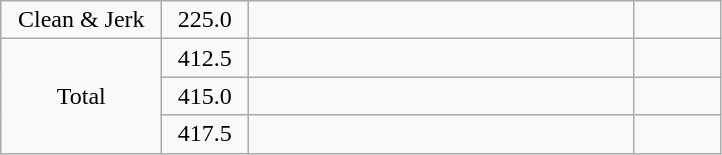<table class = "wikitable" style="text-align:center;">
<tr>
<td width=100>Clean & Jerk</td>
<td width=50>225.0</td>
<td width=250 align=left></td>
<td width=50></td>
</tr>
<tr>
<td rowspan=3>Total</td>
<td>412.5</td>
<td align=left></td>
<td></td>
</tr>
<tr>
<td>415.0</td>
<td align=left></td>
<td></td>
</tr>
<tr>
<td>417.5</td>
<td align=left></td>
<td></td>
</tr>
</table>
